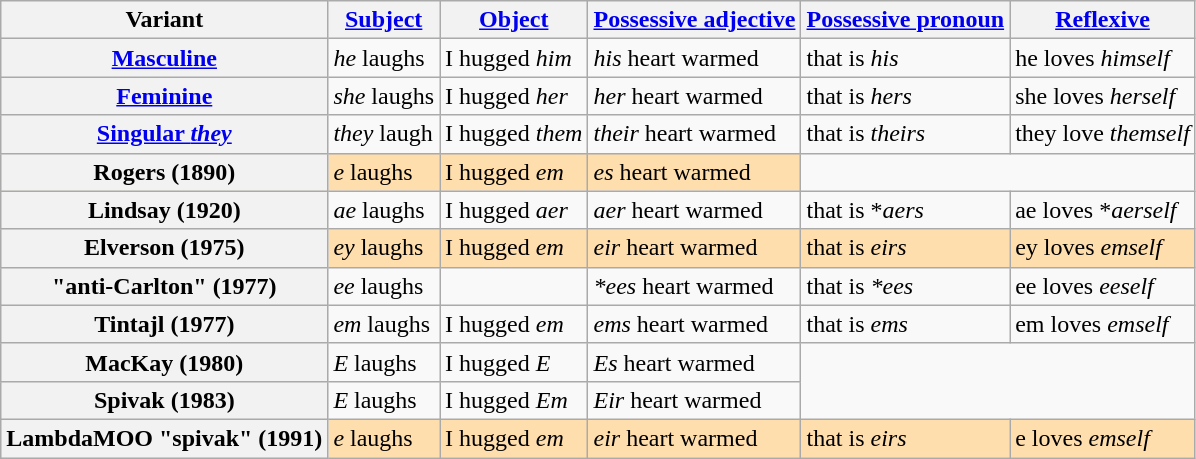<table class="wikitable center" style="vertical-align:top;">
<tr>
<th>Variant</th>
<th><a href='#'>Subject</a></th>
<th><a href='#'>Object</a></th>
<th><a href='#'>Possessive adjective</a></th>
<th><a href='#'>Possessive pronoun</a></th>
<th><a href='#'>Reflexive</a></th>
</tr>
<tr>
<th scope="row"><a href='#'>Masculine</a></th>
<td><em>he</em> laughs</td>
<td>I hugged <em>him</em></td>
<td><em>his</em> heart warmed</td>
<td>that is <em>his</em></td>
<td>he loves <em>himself</em></td>
</tr>
<tr>
<th scope="row"><a href='#'>Feminine</a></th>
<td><em>she</em> laughs</td>
<td>I hugged <em>her</em></td>
<td><em>her</em> heart warmed</td>
<td>that is <em>hers</em></td>
<td>she loves <em>herself</em></td>
</tr>
<tr>
<th scope="row"><a href='#'>Singular <em>they</em></a></th>
<td><em>they</em> laugh</td>
<td>I hugged <em>them</em></td>
<td><em>their</em> heart warmed</td>
<td>that is <em>theirs</em></td>
<td>they love <em>themself</em></td>
</tr>
<tr style="background:#ffdead">
<th scope="row">Rogers (1890)</th>
<td><em>e</em> laughs</td>
<td>I hugged <em>em</em></td>
<td><em>es</em> heart warmed</td>
</tr>
<tr>
<th scope="row">Lindsay (1920)</th>
<td><em>ae</em> laughs</td>
<td>I hugged <em>aer</em></td>
<td><em>aer</em> heart warmed</td>
<td>that is *<em>aers</em></td>
<td>ae loves *<em>aerself</em></td>
</tr>
<tr style="background:#ffdead">
<th scope="row">Elverson (1975)</th>
<td><em>ey</em> laughs</td>
<td>I hugged <em>em</em></td>
<td><em>eir</em> heart warmed</td>
<td>that is <em>eirs</em></td>
<td>ey loves <em>emself</em></td>
</tr>
<tr>
<th scope="row">"anti-Carlton" (1977)</th>
<td><em>ee</em> laughs</td>
<td></td>
<td><em>*ees</em> heart warmed</td>
<td>that is <em>*ees</em></td>
<td>ee loves <em>eeself</em> </td>
</tr>
<tr>
<th scope="row">Tintajl (1977)</th>
<td><em>em</em> laughs</td>
<td>I hugged <em>em</em></td>
<td><em>ems</em> heart warmed</td>
<td>that is <em>ems</em></td>
<td>em loves <em>emself</em></td>
</tr>
<tr>
<th scope="row">MacKay (1980)</th>
<td><em>E</em> laughs</td>
<td>I hugged <em>E</em></td>
<td><em>Es</em> heart warmed</td>
</tr>
<tr>
<th scope="row">Spivak (1983)</th>
<td><em>E</em> laughs</td>
<td>I hugged <em>Em</em></td>
<td><em>Eir</em> heart warmed</td>
</tr>
<tr style="background:#ffdead">
<th scope="row">LambdaMOO "spivak" (1991)</th>
<td><em>e</em> laughs</td>
<td>I hugged <em>em</em></td>
<td><em>eir</em> heart warmed</td>
<td>that is <em>eirs</em></td>
<td>e loves <em>emself</em></td>
</tr>
</table>
